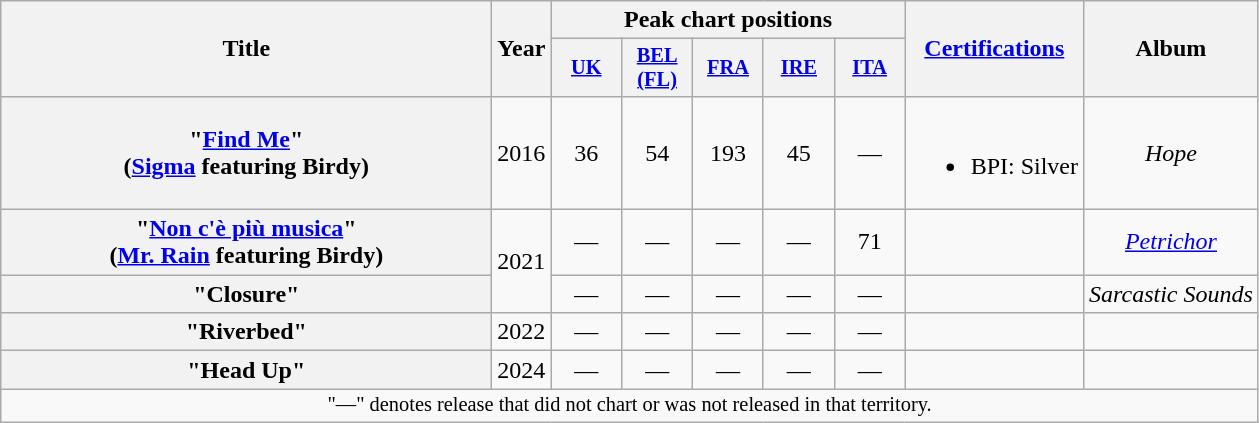<table class="wikitable plainrowheaders" style="text-align:center;">
<tr>
<th scope="col" rowspan="2" style="width:20em;">Title</th>
<th scope="col" rowspan="2" style="width:1em;">Year</th>
<th scope="col" colspan="5">Peak chart positions</th>
<th scope="col" rowspan="2"><a href='#'>Certifications</a></th>
<th scope="col" rowspan="2">Album</th>
</tr>
<tr>
<th scope="col" style="width:3em;font-size:85%;"><a href='#'>UK</a><br></th>
<th scope="col" style="width:3em;font-size:85%;"><a href='#'>BEL (FL)</a><br></th>
<th scope="col" style="width:3em;font-size:85%;"><a href='#'>FRA</a><br></th>
<th scope="col" style="width:3em;font-size:85%;"><a href='#'>IRE</a><br></th>
<th scope="col" style="width:3em;font-size:85%;"><a href='#'>ITA</a><br></th>
</tr>
<tr>
<th scope="row">"<a href='#'>Find Me</a>"<br><span>(<a href='#'>Sigma</a> featuring Birdy)</span></th>
<td>2016</td>
<td>36<br></td>
<td>54</td>
<td>193</td>
<td>45<br></td>
<td>—</td>
<td><br><ul><li>BPI: Silver</li></ul></td>
<td><em>Hope</em></td>
</tr>
<tr>
<th scope="row">"<a href='#'>Non c'è più musica</a>"<br><span>(<a href='#'>Mr. Rain</a> featuring Birdy)</span></th>
<td rowspan="2">2021</td>
<td>—</td>
<td>—</td>
<td>—</td>
<td>—</td>
<td>71<br></td>
<td></td>
<td><em><a href='#'>Petrichor</a></em></td>
</tr>
<tr>
<th scope="row">"Closure"<br></th>
<td>—</td>
<td>—</td>
<td>—</td>
<td>—</td>
<td>—</td>
<td></td>
<td><em>Sarcastic Sounds</em></td>
</tr>
<tr>
<th scope="row">"Riverbed"<br></th>
<td>2022</td>
<td>—</td>
<td>—</td>
<td>—</td>
<td>—</td>
<td>—</td>
<td></td>
<td></td>
</tr>
<tr>
<th scope="row">"Head Up"<br></th>
<td>2024</td>
<td>—</td>
<td>—</td>
<td>—</td>
<td>—</td>
<td>—</td>
<td></td>
<td></td>
</tr>
<tr>
<td colspan="14" style="font-size:85%">"—" denotes release that did not chart or was not released in that territory.</td>
</tr>
</table>
